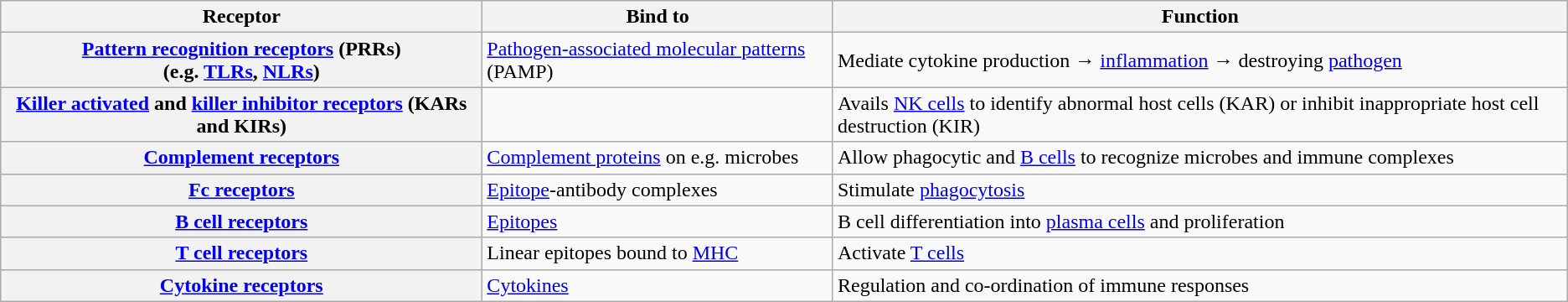<table class="wikitable">
<tr>
<th>Receptor</th>
<th>Bind to </th>
<th>Function</th>
</tr>
<tr align="left">
<th><a href='#'>Pattern recognition receptors</a> (PRRs) <br> (e.g. <a href='#'>TLRs</a>, <a href='#'>NLRs</a>)</th>
<td><a href='#'>Pathogen-associated molecular patterns</a> (PAMP)</td>
<td>Mediate cytokine production → <a href='#'>inflammation</a> → destroying <a href='#'>pathogen</a></td>
</tr>
<tr>
<th><a href='#'>Killer activated</a> and <a href='#'>killer inhibitor receptors</a> (KARs and KIRs)</th>
<td></td>
<td>Avails <a href='#'>NK cells</a> to identify abnormal host cells (KAR) or inhibit inappropriate host cell destruction (KIR)</td>
</tr>
<tr>
<th><a href='#'>Complement receptors</a></th>
<td><a href='#'>Complement proteins</a> on e.g. microbes</td>
<td>Allow phagocytic and <a href='#'>B cells</a> to recognize microbes and immune complexes</td>
</tr>
<tr>
<th><a href='#'>Fc receptors</a></th>
<td><a href='#'>Epitope</a>-antibody complexes</td>
<td>Stimulate <a href='#'>phagocytosis</a></td>
</tr>
<tr>
<th><a href='#'>B cell receptors</a></th>
<td><a href='#'>Epitopes</a></td>
<td>B cell differentiation into <a href='#'>plasma cells</a> and proliferation</td>
</tr>
<tr>
<th><a href='#'>T cell receptors</a></th>
<td>Linear epitopes bound to <a href='#'>MHC</a></td>
<td>Activate <a href='#'>T cells</a></td>
</tr>
<tr>
<th><a href='#'>Cytokine receptors</a></th>
<td><a href='#'>Cytokines</a></td>
<td>Regulation and co-ordination of immune responses</td>
</tr>
</table>
